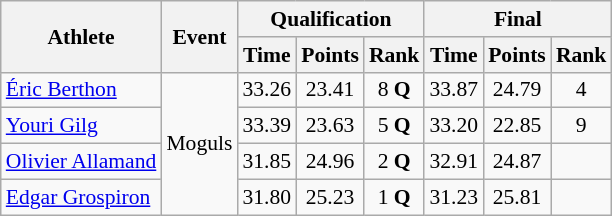<table class="wikitable" style="font-size:90%">
<tr>
<th rowspan="2">Athlete</th>
<th rowspan="2">Event</th>
<th colspan="3">Qualification</th>
<th colspan="3">Final</th>
</tr>
<tr>
<th>Time</th>
<th>Points</th>
<th>Rank</th>
<th>Time</th>
<th>Points</th>
<th>Rank</th>
</tr>
<tr>
<td><a href='#'>Éric Berthon</a></td>
<td rowspan="4">Moguls</td>
<td align="center">33.26</td>
<td align="center">23.41</td>
<td align="center">8 <strong>Q</strong></td>
<td align="center">33.87</td>
<td align="center">24.79</td>
<td align="center">4</td>
</tr>
<tr>
<td><a href='#'>Youri Gilg</a></td>
<td align="center">33.39</td>
<td align="center">23.63</td>
<td align="center">5 <strong>Q</strong></td>
<td align="center">33.20</td>
<td align="center">22.85</td>
<td align="center">9</td>
</tr>
<tr>
<td><a href='#'>Olivier Allamand</a></td>
<td align="center">31.85</td>
<td align="center">24.96</td>
<td align="center">2 <strong>Q</strong></td>
<td align="center">32.91</td>
<td align="center">24.87</td>
<td align="center"></td>
</tr>
<tr>
<td><a href='#'>Edgar Grospiron</a></td>
<td align="center">31.80</td>
<td align="center">25.23</td>
<td align="center">1 <strong>Q</strong></td>
<td align="center">31.23</td>
<td align="center">25.81</td>
<td align="center"></td>
</tr>
</table>
